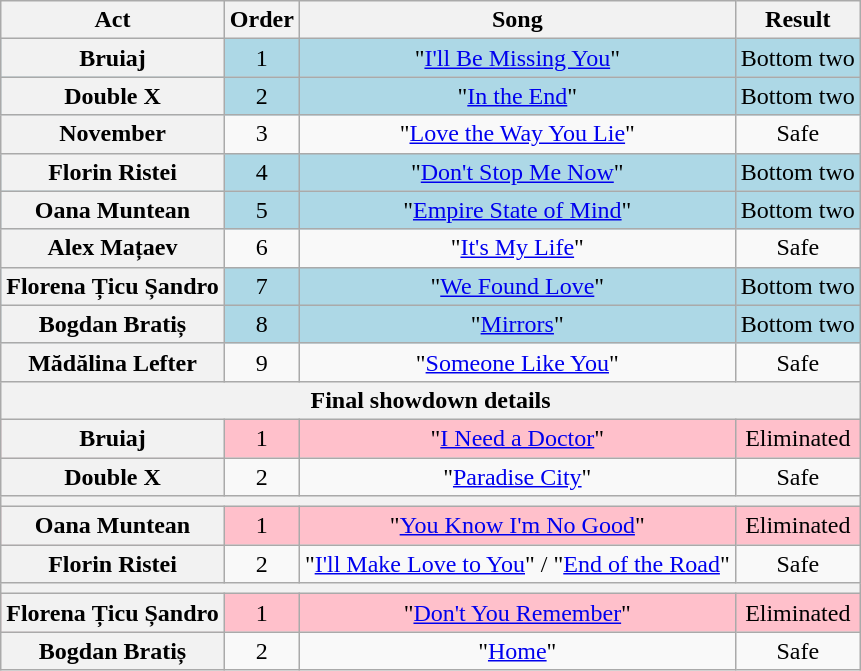<table class="wikitable plainrowheaders" style="text-align:center;">
<tr>
<th scope="col">Act</th>
<th scope="col">Order</th>
<th scope="col">Song</th>
<th scope="col">Result</th>
</tr>
<tr style="background:lightblue;">
<th scope="row">Bruiaj</th>
<td>1</td>
<td>"<a href='#'>I'll Be Missing You</a>"</td>
<td>Bottom two</td>
</tr>
<tr style="background:lightblue;">
<th scope="row">Double X</th>
<td>2</td>
<td>"<a href='#'>In the End</a>"</td>
<td>Bottom two</td>
</tr>
<tr>
<th scope="row">November</th>
<td>3</td>
<td>"<a href='#'>Love the Way You Lie</a>"</td>
<td>Safe</td>
</tr>
<tr style="background:lightblue;">
<th scope="row">Florin Ristei</th>
<td>4</td>
<td>"<a href='#'>Don't Stop Me Now</a>"</td>
<td>Bottom two</td>
</tr>
<tr style="background:lightblue;">
<th scope="row">Oana Muntean</th>
<td>5</td>
<td>"<a href='#'>Empire State of Mind</a>"</td>
<td>Bottom two</td>
</tr>
<tr>
<th scope="row">Alex Mațaev</th>
<td>6</td>
<td>"<a href='#'>It's My Life</a>"</td>
<td>Safe</td>
</tr>
<tr style="background:lightblue;">
<th scope="row">Florena Țicu Șandro</th>
<td>7</td>
<td>"<a href='#'>We Found Love</a>"</td>
<td>Bottom two</td>
</tr>
<tr style="background:lightblue;">
<th scope="row">Bogdan Bratiș</th>
<td>8</td>
<td>"<a href='#'>Mirrors</a>"</td>
<td>Bottom two</td>
</tr>
<tr>
<th scope="row">Mădălina Lefter</th>
<td>9</td>
<td>"<a href='#'>Someone Like You</a>"</td>
<td>Safe</td>
</tr>
<tr>
<th colspan="4">Final showdown details</th>
</tr>
<tr style="background:pink;">
<th scope="row">Bruiaj</th>
<td>1</td>
<td>"<a href='#'>I Need a Doctor</a>"</td>
<td>Eliminated</td>
</tr>
<tr>
<th scope="row">Double X</th>
<td>2</td>
<td>"<a href='#'>Paradise City</a>"</td>
<td>Safe</td>
</tr>
<tr>
<th colspan="4"></th>
</tr>
<tr style="background:pink;">
<th scope="row">Oana Muntean</th>
<td>1</td>
<td>"<a href='#'>You Know I'm No Good</a>"</td>
<td>Eliminated</td>
</tr>
<tr>
<th scope="row">Florin Ristei</th>
<td>2</td>
<td>"<a href='#'>I'll Make Love to You</a>" / "<a href='#'>End of the Road</a>"</td>
<td>Safe</td>
</tr>
<tr>
<th colspan="4"></th>
</tr>
<tr style="background:pink;">
<th scope="row">Florena Țicu Șandro</th>
<td>1</td>
<td>"<a href='#'>Don't You Remember</a>"</td>
<td>Eliminated</td>
</tr>
<tr>
<th scope="row">Bogdan Bratiș</th>
<td>2</td>
<td>"<a href='#'>Home</a>"</td>
<td>Safe</td>
</tr>
</table>
